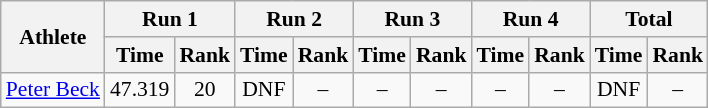<table class="wikitable" border="1" style="font-size:90%">
<tr>
<th rowspan="2">Athlete</th>
<th colspan="2">Run 1</th>
<th colspan="2">Run 2</th>
<th colspan="2">Run 3</th>
<th colspan="2">Run 4</th>
<th colspan="2">Total</th>
</tr>
<tr>
<th>Time</th>
<th>Rank</th>
<th>Time</th>
<th>Rank</th>
<th>Time</th>
<th>Rank</th>
<th>Time</th>
<th>Rank</th>
<th>Time</th>
<th>Rank</th>
</tr>
<tr>
<td><a href='#'>Peter Beck</a></td>
<td align="center">47.319</td>
<td align="center">20</td>
<td align="center">DNF</td>
<td align="center">–</td>
<td align="center">–</td>
<td align="center">–</td>
<td align="center">–</td>
<td align="center">–</td>
<td align="center">DNF</td>
<td align="center">–</td>
</tr>
</table>
